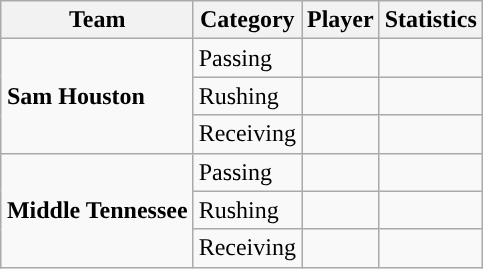<table class="wikitable" style="float: right;">
<tr>
<th>Team</th>
<th>Category</th>
<th>Player</th>
<th>Statistics</th>
</tr>
<tr>
<td rowspan=3><strong>Sam Houston</strong></td>
<td>Passing</td>
<td></td>
<td></td>
</tr>
<tr>
<td>Rushing</td>
<td></td>
<td></td>
</tr>
<tr>
<td>Receiving</td>
<td></td>
<td></td>
</tr>
<tr>
<td rowspan=3><strong>Middle Tennessee</strong></td>
<td>Passing</td>
<td></td>
<td></td>
</tr>
<tr>
<td>Rushing</td>
<td></td>
<td></td>
</tr>
<tr>
<td>Receiving</td>
<td></td>
<td></td>
</tr>
</table>
